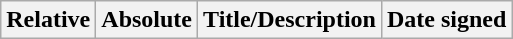<table class="wikitable">
<tr>
<th>Relative </th>
<th>Absolute </th>
<th>Title/Description</th>
<th>Date signed</th>
</tr>
</table>
